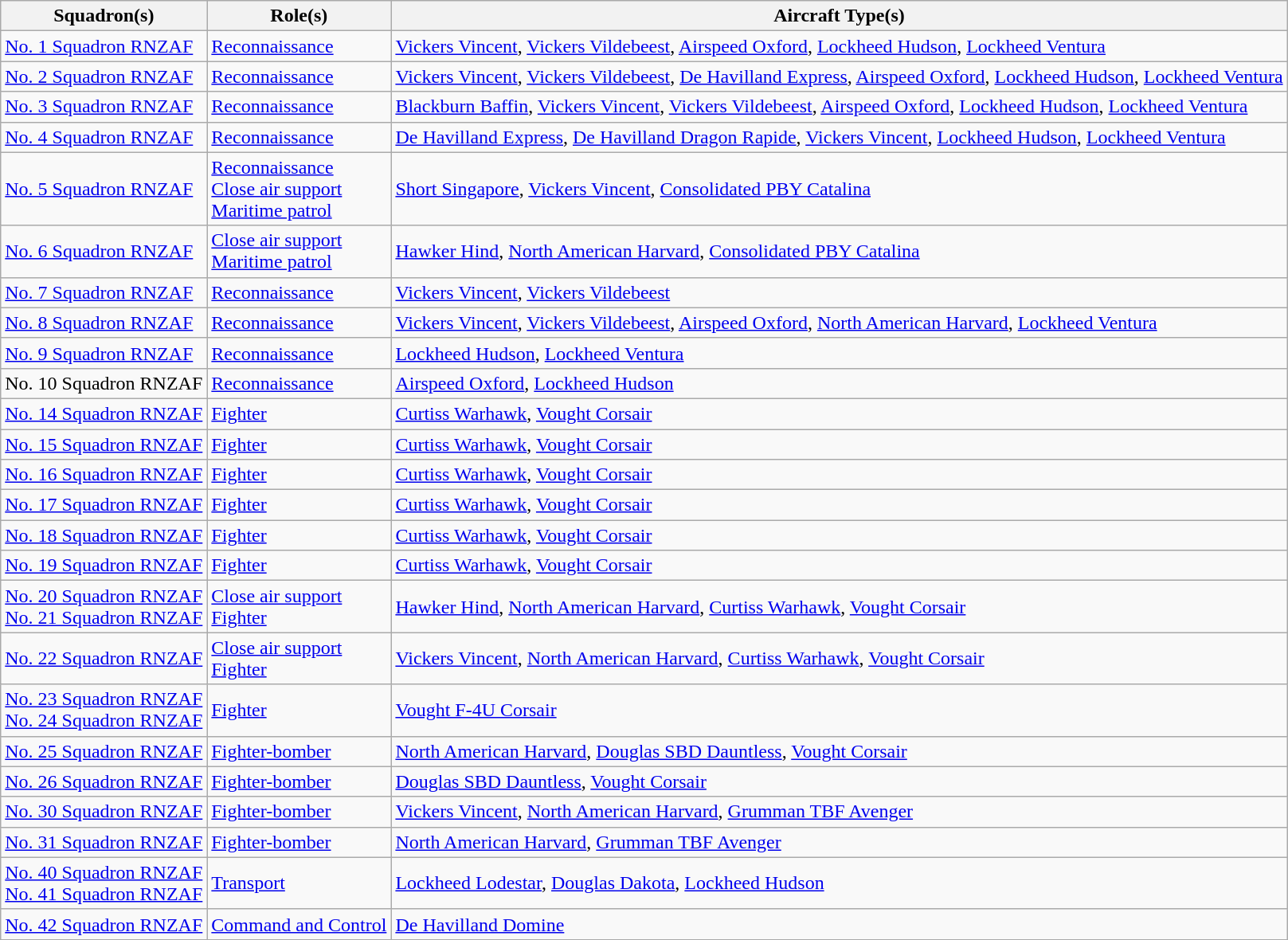<table class="wikitable">
<tr>
<th>Squadron(s)</th>
<th>Role(s)</th>
<th>Aircraft Type(s)</th>
</tr>
<tr>
<td><a href='#'>No. 1 Squadron RNZAF</a></td>
<td><a href='#'>Reconnaissance</a></td>
<td><a href='#'>Vickers Vincent</a>, <a href='#'>Vickers Vildebeest</a>, <a href='#'>Airspeed Oxford</a>, <a href='#'>Lockheed Hudson</a>, <a href='#'>Lockheed Ventura</a></td>
</tr>
<tr>
<td><a href='#'>No. 2 Squadron RNZAF</a></td>
<td><a href='#'>Reconnaissance</a></td>
<td><a href='#'>Vickers Vincent</a>, <a href='#'>Vickers Vildebeest</a>, <a href='#'>De Havilland Express</a>, <a href='#'>Airspeed Oxford</a>, <a href='#'>Lockheed Hudson</a>, <a href='#'>Lockheed Ventura</a></td>
</tr>
<tr>
<td><a href='#'>No. 3 Squadron RNZAF</a></td>
<td><a href='#'>Reconnaissance</a></td>
<td><a href='#'>Blackburn Baffin</a>, <a href='#'>Vickers Vincent</a>, <a href='#'>Vickers Vildebeest</a>, <a href='#'>Airspeed Oxford</a>, <a href='#'>Lockheed Hudson</a>, <a href='#'>Lockheed Ventura</a></td>
</tr>
<tr>
<td><a href='#'>No. 4 Squadron RNZAF</a></td>
<td><a href='#'>Reconnaissance</a></td>
<td><a href='#'>De Havilland Express</a>, <a href='#'>De Havilland Dragon Rapide</a>, <a href='#'>Vickers Vincent</a>, <a href='#'>Lockheed Hudson</a>, <a href='#'>Lockheed Ventura</a></td>
</tr>
<tr>
<td><a href='#'>No. 5 Squadron RNZAF</a></td>
<td><a href='#'>Reconnaissance</a><br><a href='#'>Close air support</a><br><a href='#'>Maritime patrol</a></td>
<td><a href='#'>Short Singapore</a>, <a href='#'>Vickers Vincent</a>, <a href='#'>Consolidated PBY Catalina</a></td>
</tr>
<tr>
<td><a href='#'>No. 6 Squadron RNZAF</a></td>
<td><a href='#'>Close air support</a><br><a href='#'>Maritime patrol</a></td>
<td><a href='#'>Hawker Hind</a>, <a href='#'>North American Harvard</a>, <a href='#'>Consolidated PBY Catalina</a></td>
</tr>
<tr>
<td><a href='#'>No. 7 Squadron RNZAF</a></td>
<td><a href='#'>Reconnaissance</a></td>
<td><a href='#'>Vickers Vincent</a>, <a href='#'>Vickers Vildebeest</a></td>
</tr>
<tr>
<td><a href='#'>No. 8 Squadron RNZAF</a></td>
<td><a href='#'>Reconnaissance</a></td>
<td><a href='#'>Vickers Vincent</a>, <a href='#'>Vickers Vildebeest</a>, <a href='#'>Airspeed Oxford</a>, <a href='#'>North American Harvard</a>, <a href='#'>Lockheed Ventura</a></td>
</tr>
<tr>
<td><a href='#'>No. 9 Squadron RNZAF</a></td>
<td><a href='#'>Reconnaissance</a></td>
<td><a href='#'>Lockheed Hudson</a>, <a href='#'>Lockheed Ventura</a></td>
</tr>
<tr>
<td>No. 10 Squadron RNZAF</td>
<td><a href='#'>Reconnaissance</a></td>
<td><a href='#'>Airspeed Oxford</a>, <a href='#'>Lockheed Hudson</a></td>
</tr>
<tr>
<td><a href='#'>No. 14 Squadron RNZAF</a></td>
<td><a href='#'>Fighter</a></td>
<td><a href='#'>Curtiss Warhawk</a>, <a href='#'>Vought Corsair</a></td>
</tr>
<tr>
<td><a href='#'>No. 15 Squadron RNZAF</a></td>
<td><a href='#'>Fighter</a></td>
<td><a href='#'>Curtiss Warhawk</a>, <a href='#'>Vought Corsair</a></td>
</tr>
<tr>
<td><a href='#'>No. 16 Squadron RNZAF</a></td>
<td><a href='#'>Fighter</a></td>
<td><a href='#'>Curtiss Warhawk</a>, <a href='#'>Vought Corsair</a></td>
</tr>
<tr>
<td><a href='#'>No. 17 Squadron RNZAF</a></td>
<td><a href='#'>Fighter</a></td>
<td><a href='#'>Curtiss Warhawk</a>, <a href='#'>Vought Corsair</a></td>
</tr>
<tr>
<td><a href='#'>No. 18 Squadron RNZAF</a></td>
<td><a href='#'>Fighter</a></td>
<td><a href='#'>Curtiss Warhawk</a>, <a href='#'>Vought Corsair</a></td>
</tr>
<tr>
<td><a href='#'>No. 19 Squadron RNZAF</a></td>
<td><a href='#'>Fighter</a></td>
<td><a href='#'>Curtiss Warhawk</a>, <a href='#'>Vought Corsair</a></td>
</tr>
<tr>
<td><a href='#'>No. 20 Squadron RNZAF</a><br><a href='#'>No. 21 Squadron RNZAF</a></td>
<td><a href='#'>Close air support</a><br><a href='#'>Fighter</a></td>
<td><a href='#'>Hawker Hind</a>, <a href='#'>North American Harvard</a>, <a href='#'>Curtiss Warhawk</a>, <a href='#'>Vought Corsair</a></td>
</tr>
<tr>
<td><a href='#'>No. 22 Squadron RNZAF</a></td>
<td><a href='#'>Close air support</a><br><a href='#'>Fighter</a></td>
<td><a href='#'>Vickers Vincent</a>, <a href='#'>North American Harvard</a>, <a href='#'>Curtiss Warhawk</a>, <a href='#'>Vought Corsair</a></td>
</tr>
<tr>
<td><a href='#'>No. 23 Squadron RNZAF</a><br><a href='#'>No. 24 Squadron RNZAF</a></td>
<td><a href='#'>Fighter</a></td>
<td><a href='#'>Vought F-4U Corsair</a></td>
</tr>
<tr>
<td><a href='#'>No. 25 Squadron RNZAF</a></td>
<td><a href='#'>Fighter-bomber</a></td>
<td><a href='#'>North American Harvard</a>, <a href='#'>Douglas SBD Dauntless</a>, <a href='#'>Vought Corsair</a></td>
</tr>
<tr>
<td><a href='#'>No. 26 Squadron RNZAF</a></td>
<td><a href='#'>Fighter-bomber</a></td>
<td><a href='#'>Douglas SBD Dauntless</a>, <a href='#'>Vought Corsair</a></td>
</tr>
<tr>
<td><a href='#'>No. 30 Squadron RNZAF</a></td>
<td><a href='#'>Fighter-bomber</a></td>
<td><a href='#'>Vickers Vincent</a>, <a href='#'>North American Harvard</a>, <a href='#'>Grumman TBF Avenger</a></td>
</tr>
<tr>
<td><a href='#'>No. 31 Squadron RNZAF</a></td>
<td><a href='#'>Fighter-bomber</a></td>
<td><a href='#'>North American Harvard</a>, <a href='#'>Grumman TBF Avenger</a></td>
</tr>
<tr>
<td><a href='#'>No. 40 Squadron RNZAF</a><br><a href='#'>No. 41 Squadron RNZAF</a></td>
<td><a href='#'>Transport</a></td>
<td><a href='#'>Lockheed Lodestar</a>, <a href='#'>Douglas Dakota</a>, <a href='#'>Lockheed Hudson</a></td>
</tr>
<tr>
<td><a href='#'>No. 42 Squadron RNZAF</a></td>
<td><a href='#'>Command and Control</a></td>
<td><a href='#'>De Havilland Domine</a></td>
</tr>
</table>
